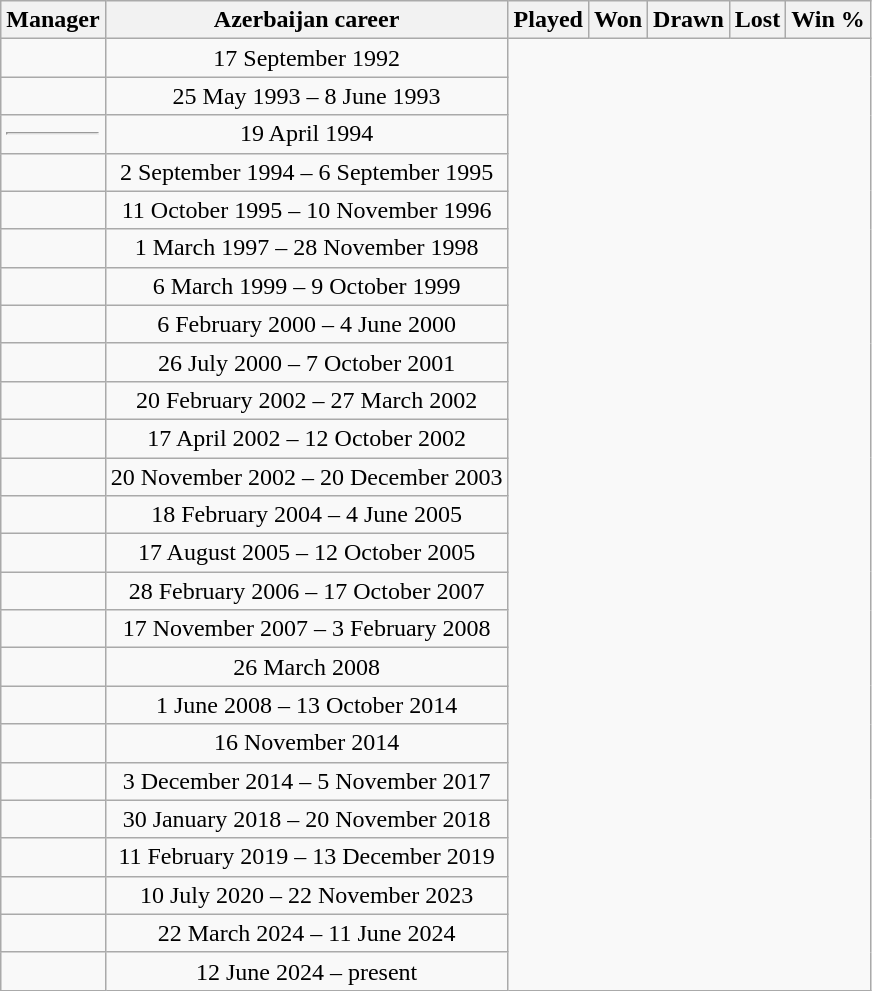<table class="wikitable sortable collapsible collapsed" style="text-align: center; font-size: 100%;">
<tr>
<th>Manager</th>
<th>Azerbaijan career</th>
<th>Played</th>
<th>Won</th>
<th>Drawn</th>
<th>Lost</th>
<th>Win %</th>
</tr>
<tr>
<td style="text-align: left;"> </td>
<td>17 September 1992<br></td>
</tr>
<tr>
<td style="text-align: left;"> </td>
<td>25 May 1993 – 8 June 1993<br></td>
</tr>
<tr>
<td style="text-align: left;">   <hr>   </td>
<td>19 April 1994<br></td>
</tr>
<tr>
<td style="text-align: left;"> </td>
<td>2 September 1994 – 6 September 1995<br></td>
</tr>
<tr>
<td style="text-align: left;"> </td>
<td>11 October 1995 – 10 November 1996<br></td>
</tr>
<tr>
<td style="text-align: left;"> </td>
<td>1 March 1997 – 28 November 1998<br></td>
</tr>
<tr>
<td style="text-align: left;"> </td>
<td>6 March 1999 – 9 October 1999<br></td>
</tr>
<tr>
<td style="text-align: left;">  </td>
<td>6 February 2000 – 4 June 2000<br></td>
</tr>
<tr>
<td style="text-align: left;"> </td>
<td>26 July 2000 – 7 October 2001<br></td>
</tr>
<tr>
<td style="text-align: left;">  </td>
<td>20 February 2002 – 27 March 2002<br></td>
</tr>
<tr>
<td style="text-align: left;"> </td>
<td>17 April 2002 – 12 October 2002<br></td>
</tr>
<tr>
<td style="text-align: left;"> </td>
<td>20 November 2002 – 20 December 2003<br></td>
</tr>
<tr>
<td style="text-align: left;"> </td>
<td>18 February 2004 – 4 June 2005<br></td>
</tr>
<tr>
<td style="text-align: left;">  </td>
<td>17 August 2005 – 12 October 2005<br></td>
</tr>
<tr>
<td style="text-align: left;"> </td>
<td>28 February 2006 – 17 October 2007<br></td>
</tr>
<tr>
<td style="text-align: left;">  </td>
<td>17 November 2007 – 3 February 2008<br></td>
</tr>
<tr>
<td style="text-align: left;">  </td>
<td>26 March 2008<br></td>
</tr>
<tr>
<td style="text-align: left;"> </td>
<td>1 June 2008 – 13 October 2014<br></td>
</tr>
<tr>
<td style="text-align: left;">  </td>
<td>16 November 2014<br></td>
</tr>
<tr>
<td style="text-align: left;"> </td>
<td>3 December 2014 – 5 November 2017<br></td>
</tr>
<tr>
<td style="text-align: left;"> </td>
<td>30 January 2018 – 20 November 2018<br></td>
</tr>
<tr>
<td style="text-align: left;"> </td>
<td>11 February 2019 – 13 December 2019<br></td>
</tr>
<tr>
<td style="text-align: left;"> </td>
<td>10 July 2020 – 22 November 2023<br></td>
</tr>
<tr>
<td style="text-align: left;">  </td>
<td>22 March 2024 – 11 June 2024<br></td>
</tr>
<tr>
<td style="text-align: left;"> </td>
<td>12 June 2024 – present<br></td>
</tr>
</table>
